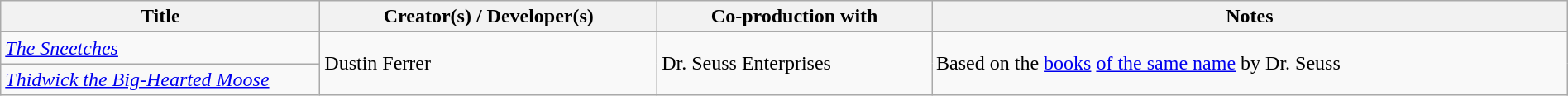<table class="wikitable" style="width:100%;">
<tr>
<th width="250px">Title</th>
<th>Creator(s) / Developer(s)</th>
<th>Co-production with</th>
<th>Notes</th>
</tr>
<tr>
<td><em><a href='#'>The Sneetches</a></em></td>
<td rowspan="2">Dustin Ferrer</td>
<td rowspan="2">Dr. Seuss Enterprises</td>
<td rowspan="2">Based on the <a href='#'>books</a> <a href='#'>of the same name</a> by Dr. Seuss</td>
</tr>
<tr>
<td><em><a href='#'>Thidwick the Big-Hearted Moose</a></em></td>
</tr>
</table>
